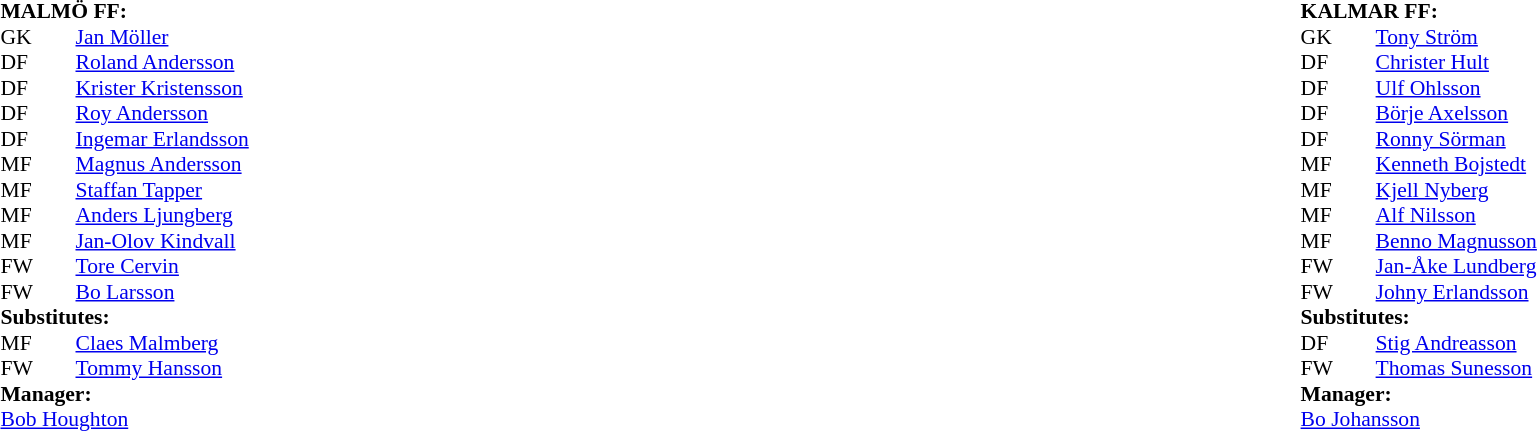<table width="100%">
<tr>
<td valign="top" width="50%"><br><table style="font-size: 90%" cellspacing="0" cellpadding="0">
<tr>
<td colspan="4"><strong>MALMÖ FF:</strong></td>
</tr>
<tr>
<th width="25"></th>
<th width="25"></th>
</tr>
<tr>
<td>GK</td>
<td></td>
<td> <a href='#'>Jan Möller</a></td>
</tr>
<tr>
<td>DF</td>
<td></td>
<td> <a href='#'>Roland Andersson</a></td>
</tr>
<tr>
<td>DF</td>
<td></td>
<td> <a href='#'>Krister Kristensson</a></td>
</tr>
<tr>
<td>DF</td>
<td></td>
<td> <a href='#'>Roy Andersson</a></td>
</tr>
<tr>
<td>DF</td>
<td></td>
<td> <a href='#'>Ingemar Erlandsson</a></td>
</tr>
<tr>
<td>MF</td>
<td></td>
<td> <a href='#'>Magnus Andersson</a></td>
<td></td>
<td></td>
</tr>
<tr>
<td>MF</td>
<td></td>
<td> <a href='#'>Staffan Tapper</a></td>
</tr>
<tr>
<td>MF</td>
<td></td>
<td> <a href='#'>Anders Ljungberg</a></td>
</tr>
<tr>
<td>MF</td>
<td></td>
<td> <a href='#'>Jan-Olov Kindvall</a></td>
</tr>
<tr>
<td>FW</td>
<td></td>
<td> <a href='#'>Tore Cervin</a></td>
<td></td>
<td></td>
</tr>
<tr>
<td>FW</td>
<td></td>
<td> <a href='#'>Bo Larsson</a></td>
</tr>
<tr>
<td colspan=4><strong>Substitutes:</strong></td>
</tr>
<tr>
<td>MF</td>
<td></td>
<td> <a href='#'>Claes Malmberg</a></td>
<td></td>
<td></td>
</tr>
<tr>
<td>FW</td>
<td></td>
<td> <a href='#'>Tommy Hansson</a></td>
<td></td>
<td></td>
</tr>
<tr>
<td colspan=4><strong>Manager:</strong></td>
</tr>
<tr>
<td colspan="4"> <a href='#'>Bob Houghton</a></td>
</tr>
<tr>
</tr>
</table>
</td>
<td valign="top"></td>
<td valign="top" width="50%"><br><table style="font-size: 90%" cellspacing="0" cellpadding="0" align="center">
<tr>
<td colspan="4"><strong>KALMAR FF:</strong></td>
</tr>
<tr>
<th width="25"></th>
<th width="25"></th>
</tr>
<tr>
<td>GK</td>
<td></td>
<td> <a href='#'>Tony Ström</a></td>
</tr>
<tr>
<td>DF</td>
<td></td>
<td> <a href='#'>Christer Hult</a></td>
<td></td>
<td></td>
</tr>
<tr>
<td>DF</td>
<td></td>
<td> <a href='#'>Ulf Ohlsson</a></td>
</tr>
<tr>
<td>DF</td>
<td></td>
<td> <a href='#'>Börje Axelsson</a></td>
</tr>
<tr>
<td>DF</td>
<td></td>
<td> <a href='#'>Ronny Sörman</a></td>
</tr>
<tr>
<td>MF</td>
<td></td>
<td> <a href='#'>Kenneth Bojstedt</a></td>
<td></td>
<td></td>
</tr>
<tr>
<td>MF</td>
<td></td>
<td> <a href='#'>Kjell Nyberg</a></td>
</tr>
<tr>
<td>MF</td>
<td></td>
<td> <a href='#'>Alf Nilsson</a></td>
</tr>
<tr>
<td>MF</td>
<td></td>
<td> <a href='#'>Benno Magnusson</a></td>
</tr>
<tr>
<td>FW</td>
<td></td>
<td> <a href='#'>Jan-Åke Lundberg</a></td>
</tr>
<tr>
<td>FW</td>
<td></td>
<td> <a href='#'>Johny Erlandsson</a></td>
</tr>
<tr>
<td colspan=4><strong>Substitutes:</strong></td>
</tr>
<tr>
<td>DF</td>
<td></td>
<td> <a href='#'>Stig Andreasson</a></td>
<td></td>
<td></td>
</tr>
<tr>
<td>FW</td>
<td></td>
<td> <a href='#'>Thomas Sunesson</a></td>
<td></td>
<td></td>
</tr>
<tr>
<td colspan=4><strong>Manager:</strong></td>
</tr>
<tr>
<td colspan="4"> <a href='#'>Bo Johansson</a></td>
</tr>
</table>
</td>
</tr>
</table>
